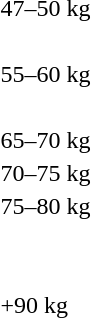<table>
<tr>
<td>47–50 kg</td>
<td></td>
<td></td>
<td><br></td>
</tr>
<tr>
<td></td>
<td></td>
<td></td>
<td><br></td>
</tr>
<tr>
<td>55–60 kg</td>
<td></td>
<td></td>
<td><br></td>
</tr>
<tr>
<td></td>
<td></td>
<td></td>
<td><br></td>
</tr>
<tr>
<td>65–70 kg</td>
<td></td>
<td></td>
<td><br></td>
</tr>
<tr>
<td>70–75 kg</td>
<td></td>
<td></td>
<td><br></td>
</tr>
<tr>
<td>75–80 kg</td>
<td></td>
<td></td>
<td><br></td>
</tr>
<tr>
<td></td>
<td></td>
<td></td>
<td><br></td>
</tr>
<tr>
<td></td>
<td></td>
<td></td>
<td><br></td>
</tr>
<tr>
<td>+90 kg</td>
<td></td>
<td></td>
<td><br></td>
</tr>
</table>
